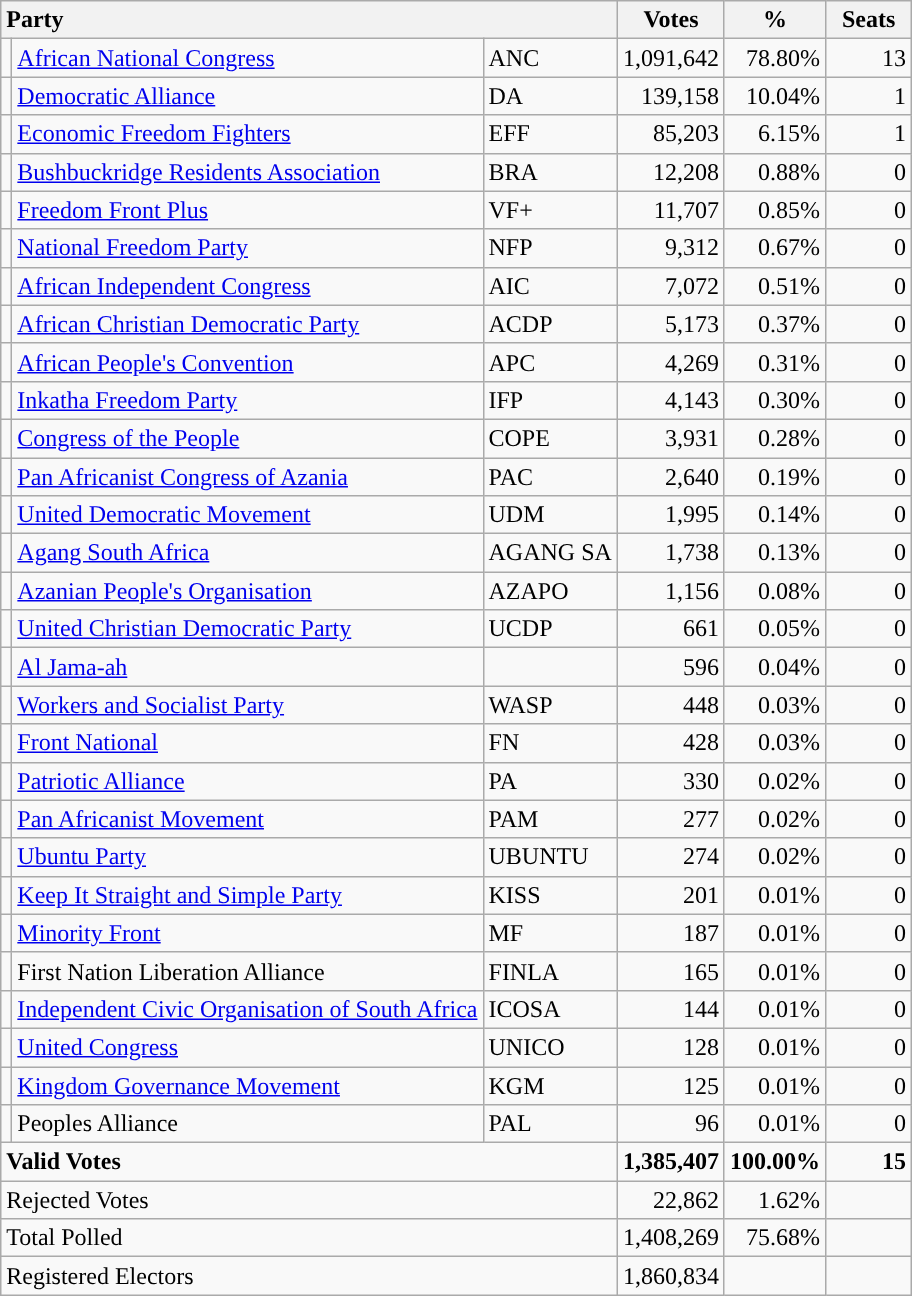<table class="wikitable" border="1" style="text-align:right;">
<tr>
<th style="text-align:left;" colspan=3>Party</th>
<th align=center width="50">Votes</th>
<th align=center width="50">%</th>
<th align=center width="50">Seats</th>
</tr>
<tr>
<td style="background:"></td>
<td align=left><a href='#'>African National Congress</a></td>
<td align=left>ANC</td>
<td>1,091,642</td>
<td>78.80%</td>
<td>13</td>
</tr>
<tr>
<td style="background:"></td>
<td align=left><a href='#'>Democratic Alliance</a></td>
<td align=left>DA</td>
<td>139,158</td>
<td>10.04%</td>
<td>1</td>
</tr>
<tr>
<td style="background:"></td>
<td align=left><a href='#'>Economic Freedom Fighters</a></td>
<td align=left>EFF</td>
<td>85,203</td>
<td>6.15%</td>
<td>1</td>
</tr>
<tr>
<td style="background:"></td>
<td align=left><a href='#'>Bushbuckridge Residents Association</a></td>
<td align=left>BRA</td>
<td>12,208</td>
<td>0.88%</td>
<td>0</td>
</tr>
<tr>
<td style="background:"></td>
<td align=left><a href='#'>Freedom Front Plus</a></td>
<td align=left>VF+</td>
<td>11,707</td>
<td>0.85%</td>
<td>0</td>
</tr>
<tr>
<td style="background:"></td>
<td align=left><a href='#'>National Freedom Party</a></td>
<td align=left>NFP</td>
<td>9,312</td>
<td>0.67%</td>
<td>0</td>
</tr>
<tr>
<td style="background:"></td>
<td align=left><a href='#'>African Independent Congress</a></td>
<td align=left>AIC</td>
<td>7,072</td>
<td>0.51%</td>
<td>0</td>
</tr>
<tr>
<td style="background:"></td>
<td align=left><a href='#'>African Christian Democratic Party</a></td>
<td align=left>ACDP</td>
<td>5,173</td>
<td>0.37%</td>
<td>0</td>
</tr>
<tr>
<td style="background:"></td>
<td align=left><a href='#'>African People's Convention</a></td>
<td align=left>APC</td>
<td>4,269</td>
<td>0.31%</td>
<td>0</td>
</tr>
<tr>
<td style="background:"></td>
<td align=left><a href='#'>Inkatha Freedom Party</a></td>
<td align=left>IFP</td>
<td>4,143</td>
<td>0.30%</td>
<td>0</td>
</tr>
<tr>
<td style="background:"></td>
<td align=left><a href='#'>Congress of the People</a></td>
<td align=left>COPE</td>
<td>3,931</td>
<td>0.28%</td>
<td>0</td>
</tr>
<tr>
<td style="background:"></td>
<td align=left><a href='#'>Pan Africanist Congress of Azania</a></td>
<td align=left>PAC</td>
<td>2,640</td>
<td>0.19%</td>
<td>0</td>
</tr>
<tr>
<td style="background:"></td>
<td align=left><a href='#'>United Democratic Movement</a></td>
<td align=left>UDM</td>
<td>1,995</td>
<td>0.14%</td>
<td>0</td>
</tr>
<tr>
<td style="background:"></td>
<td align=left><a href='#'>Agang South Africa</a></td>
<td align=left>AGANG SA</td>
<td>1,738</td>
<td>0.13%</td>
<td>0</td>
</tr>
<tr>
<td style="background:"></td>
<td align=left><a href='#'>Azanian People's Organisation</a></td>
<td align=left>AZAPO</td>
<td>1,156</td>
<td>0.08%</td>
<td>0</td>
</tr>
<tr>
<td style="background:"></td>
<td align=left><a href='#'>United Christian Democratic Party</a></td>
<td align=left>UCDP</td>
<td>661</td>
<td>0.05%</td>
<td>0</td>
</tr>
<tr>
<td style="background:"></td>
<td align=left><a href='#'>Al Jama-ah</a></td>
<td align=left></td>
<td>596</td>
<td>0.04%</td>
<td>0</td>
</tr>
<tr>
<td style="background:"></td>
<td align=left><a href='#'>Workers and Socialist Party</a></td>
<td align=left>WASP</td>
<td>448</td>
<td>0.03%</td>
<td>0</td>
</tr>
<tr>
<td style="background:"></td>
<td align=left><a href='#'>Front National</a></td>
<td align=left>FN</td>
<td>428</td>
<td>0.03%</td>
<td>0</td>
</tr>
<tr>
<td style="background:"></td>
<td align=left><a href='#'>Patriotic Alliance</a></td>
<td align=left>PA</td>
<td>330</td>
<td>0.02%</td>
<td>0</td>
</tr>
<tr>
<td style="background:"></td>
<td align=left><a href='#'>Pan Africanist Movement</a></td>
<td align=left>PAM</td>
<td>277</td>
<td>0.02%</td>
<td>0</td>
</tr>
<tr>
<td style="background:"></td>
<td align=left><a href='#'>Ubuntu Party</a></td>
<td align=left>UBUNTU</td>
<td>274</td>
<td>0.02%</td>
<td>0</td>
</tr>
<tr>
<td style="background:"></td>
<td align=left><a href='#'>Keep It Straight and Simple Party</a></td>
<td align=left>KISS</td>
<td>201</td>
<td>0.01%</td>
<td>0</td>
</tr>
<tr>
<td style="background:"></td>
<td align=left><a href='#'>Minority Front</a></td>
<td align=left>MF</td>
<td>187</td>
<td>0.01%</td>
<td>0</td>
</tr>
<tr>
<td></td>
<td align=left>First Nation Liberation Alliance</td>
<td align=left>FINLA</td>
<td>165</td>
<td>0.01%</td>
<td>0</td>
</tr>
<tr>
<td style="background:"></td>
<td align=left><a href='#'>Independent Civic Organisation of South Africa</a></td>
<td align=left>ICOSA</td>
<td>144</td>
<td>0.01%</td>
<td>0</td>
</tr>
<tr>
<td style="background:"></td>
<td align=left><a href='#'>United Congress</a></td>
<td align=left>UNICO</td>
<td>128</td>
<td>0.01%</td>
<td>0</td>
</tr>
<tr>
<td></td>
<td align=left><a href='#'>Kingdom Governance Movement</a></td>
<td align=left>KGM</td>
<td>125</td>
<td>0.01%</td>
<td>0</td>
</tr>
<tr>
<td></td>
<td align=left>Peoples Alliance</td>
<td align=left>PAL</td>
<td>96</td>
<td>0.01%</td>
<td>0</td>
</tr>
<tr style="font-weight:bold">
<td align=left colspan=3>Valid Votes</td>
<td>1,385,407</td>
<td>100.00%</td>
<td>15</td>
</tr>
<tr>
<td align=left colspan=3>Rejected Votes</td>
<td>22,862</td>
<td>1.62%</td>
<td></td>
</tr>
<tr>
<td align=left colspan=3>Total Polled</td>
<td>1,408,269</td>
<td>75.68%</td>
<td></td>
</tr>
<tr>
<td align=left colspan=3>Registered Electors</td>
<td>1,860,834</td>
<td></td>
<td></td>
</tr>
</table>
